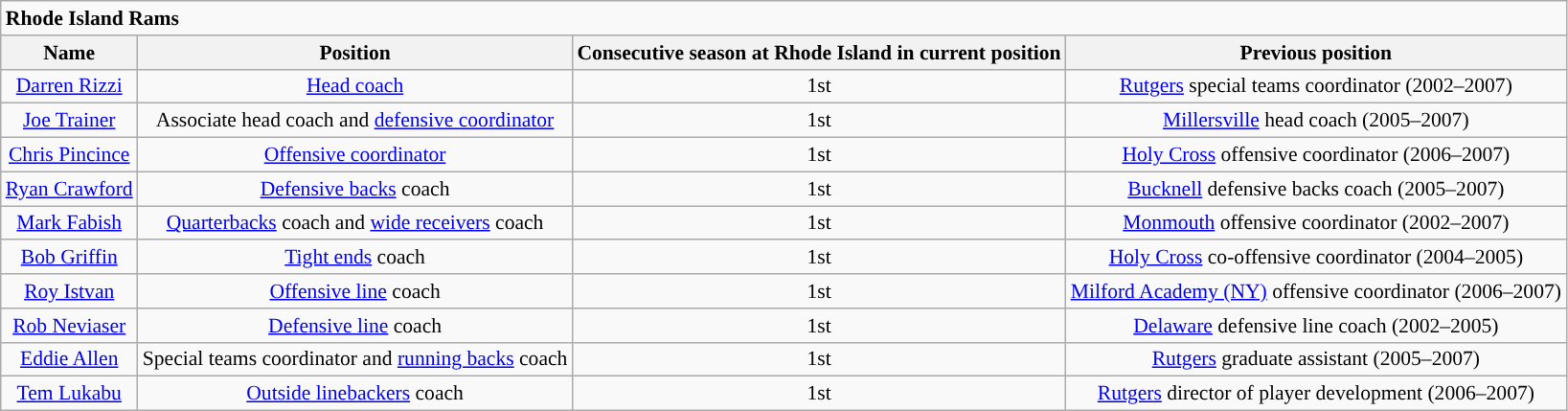<table class="wikitable" style="font-size:90%;">
<tr>
<td colspan=5><strong>Rhode Island Rams</strong></td>
</tr>
<tr align="center";>
<th>Name</th>
<th>Position</th>
<th>Consecutive season at Rhode Island in current position</th>
<th>Previous position</th>
</tr>
<tr align="center";>
<td><a href='#'>Darren Rizzi</a></td>
<td><a href='#'>Head coach</a></td>
<td>1st</td>
<td><a href='#'>Rutgers</a> special teams coordinator (2002–2007)</td>
</tr>
<tr align="center" ;>
<td><a href='#'>Joe Trainer</a></td>
<td>Associate head coach and <a href='#'>defensive coordinator</a></td>
<td>1st</td>
<td><a href='#'>Millersville</a> head coach (2005–2007)</td>
</tr>
<tr align="center" ;>
<td><a href='#'>Chris Pincince</a></td>
<td><a href='#'>Offensive coordinator</a></td>
<td>1st</td>
<td><a href='#'>Holy Cross</a> offensive coordinator (2006–2007)</td>
</tr>
<tr align="center" ;>
<td><a href='#'>Ryan Crawford</a></td>
<td><a href='#'>Defensive backs</a> coach</td>
<td>1st</td>
<td><a href='#'>Bucknell</a> defensive backs coach (2005–2007)</td>
</tr>
<tr align="center" ;>
<td><a href='#'>Mark Fabish</a></td>
<td><a href='#'>Quarterbacks</a> coach and <a href='#'>wide receivers</a> coach</td>
<td>1st</td>
<td><a href='#'>Monmouth</a> offensive coordinator (2002–2007)</td>
</tr>
<tr align="center" ;>
<td><a href='#'>Bob Griffin</a></td>
<td><a href='#'>Tight ends</a> coach</td>
<td>1st</td>
<td><a href='#'>Holy Cross</a> co-offensive coordinator (2004–2005)</td>
</tr>
<tr align="center" ;>
<td><a href='#'>Roy Istvan</a></td>
<td><a href='#'>Offensive line</a> coach</td>
<td>1st</td>
<td><a href='#'>Milford Academy (NY)</a> offensive coordinator (2006–2007)</td>
</tr>
<tr align="center" ;>
<td><a href='#'>Rob Neviaser</a></td>
<td><a href='#'>Defensive line</a> coach</td>
<td>1st</td>
<td><a href='#'>Delaware</a> defensive line coach (2002–2005)</td>
</tr>
<tr align="center" ;>
<td><a href='#'>Eddie Allen</a></td>
<td>Special teams coordinator and <a href='#'>running backs</a> coach</td>
<td>1st</td>
<td><a href='#'>Rutgers</a> graduate assistant (2005–2007)</td>
</tr>
<tr align="center" ;>
<td><a href='#'>Tem Lukabu</a></td>
<td><a href='#'>Outside linebackers</a> coach</td>
<td>1st</td>
<td><a href='#'>Rutgers</a> director of player development (2006–2007)</td>
</tr>
</table>
